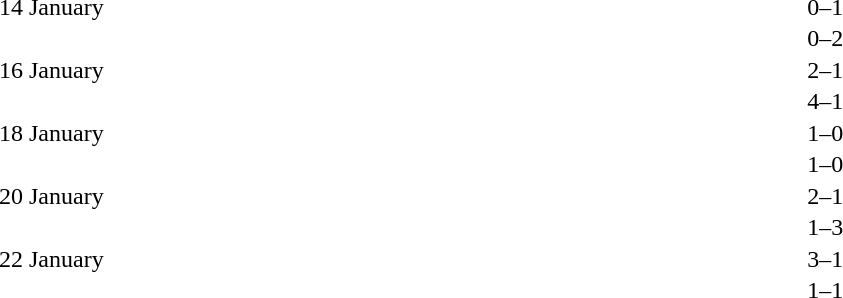<table cellspacing=1 width=70%>
<tr>
<th width=25%></th>
<th width=30%></th>
<th width=15%></th>
<th width=30%></th>
</tr>
<tr>
<td>14 January</td>
<td align=right></td>
<td align=center>0–1</td>
<td></td>
</tr>
<tr>
<td></td>
<td align=right></td>
<td align=center>0–2</td>
<td></td>
</tr>
<tr>
<td>16 January</td>
<td align=right></td>
<td align=center>2–1</td>
<td></td>
</tr>
<tr>
<td></td>
<td align=right></td>
<td align=center>4–1</td>
<td></td>
</tr>
<tr>
<td>18 January</td>
<td align=right></td>
<td align=center>1–0</td>
<td></td>
</tr>
<tr>
<td></td>
<td align=right></td>
<td align=center>1–0</td>
<td></td>
</tr>
<tr>
<td>20 January</td>
<td align=right></td>
<td align=center>2–1</td>
<td></td>
</tr>
<tr>
<td></td>
<td align=right></td>
<td align=center>1–3</td>
<td></td>
</tr>
<tr>
<td>22 January</td>
<td align=right></td>
<td align=center>3–1</td>
<td></td>
</tr>
<tr>
<td></td>
<td align=right></td>
<td align=center>1–1</td>
<td></td>
</tr>
</table>
